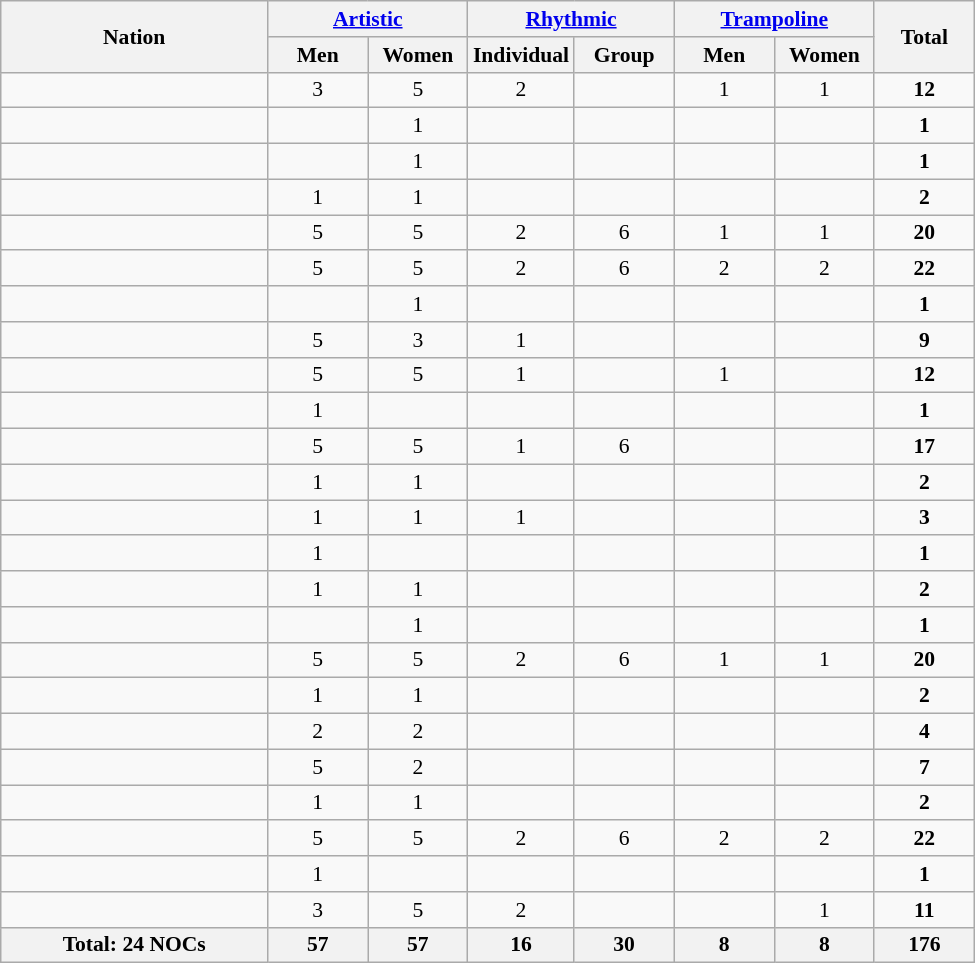<table class="wikitable" width=650 style="text-align:center; font-size:90%">
<tr>
<th rowspan="2" align="left">Nation</th>
<th colspan="2"><a href='#'>Artistic</a></th>
<th colspan="2"><a href='#'>Rhythmic</a></th>
<th colspan=2><a href='#'>Trampoline</a></th>
<th rowspan="2">Total</th>
</tr>
<tr>
<th width=60>Men</th>
<th width=60>Women</th>
<th width=60>Individual</th>
<th width=60>Group</th>
<th width=60>Men</th>
<th width=60>Women</th>
</tr>
<tr>
<td align=left></td>
<td>3</td>
<td>5</td>
<td>2</td>
<td></td>
<td>1</td>
<td>1</td>
<td><strong>12</strong></td>
</tr>
<tr>
<td align=left></td>
<td></td>
<td>1</td>
<td></td>
<td></td>
<td></td>
<td></td>
<td><strong>1</strong></td>
</tr>
<tr>
<td align=left></td>
<td></td>
<td>1</td>
<td></td>
<td></td>
<td></td>
<td></td>
<td><strong>1</strong></td>
</tr>
<tr>
<td align=left></td>
<td>1</td>
<td>1</td>
<td></td>
<td></td>
<td></td>
<td></td>
<td><strong>2</strong></td>
</tr>
<tr>
<td align=left></td>
<td>5</td>
<td>5</td>
<td>2</td>
<td>6</td>
<td>1</td>
<td>1</td>
<td><strong>20</strong></td>
</tr>
<tr>
<td align=left></td>
<td>5</td>
<td>5</td>
<td>2</td>
<td>6</td>
<td>2</td>
<td>2</td>
<td><strong>22</strong></td>
</tr>
<tr>
<td align=left></td>
<td></td>
<td>1</td>
<td></td>
<td></td>
<td></td>
<td></td>
<td><strong>1</strong></td>
</tr>
<tr>
<td align=left></td>
<td>5</td>
<td>3</td>
<td>1</td>
<td></td>
<td></td>
<td></td>
<td><strong>9</strong></td>
</tr>
<tr>
<td align=left></td>
<td>5</td>
<td>5</td>
<td>1</td>
<td></td>
<td>1</td>
<td></td>
<td><strong>12</strong></td>
</tr>
<tr>
<td align=left></td>
<td>1</td>
<td></td>
<td></td>
<td></td>
<td></td>
<td></td>
<td><strong>1</strong></td>
</tr>
<tr>
<td align=left></td>
<td>5</td>
<td>5</td>
<td>1</td>
<td>6</td>
<td></td>
<td></td>
<td><strong>17</strong></td>
</tr>
<tr>
<td align=left></td>
<td>1</td>
<td>1</td>
<td></td>
<td></td>
<td></td>
<td></td>
<td><strong>2</strong></td>
</tr>
<tr>
<td align=left></td>
<td>1</td>
<td>1</td>
<td>1</td>
<td></td>
<td></td>
<td></td>
<td><strong>3</strong></td>
</tr>
<tr>
<td align=left></td>
<td>1</td>
<td></td>
<td></td>
<td></td>
<td></td>
<td></td>
<td><strong>1</strong></td>
</tr>
<tr>
<td align=left></td>
<td>1</td>
<td>1</td>
<td></td>
<td></td>
<td></td>
<td></td>
<td><strong>2</strong></td>
</tr>
<tr>
<td align=left></td>
<td></td>
<td>1</td>
<td></td>
<td></td>
<td></td>
<td></td>
<td><strong>1</strong></td>
</tr>
<tr>
<td align=left></td>
<td>5</td>
<td>5</td>
<td>2</td>
<td>6</td>
<td>1</td>
<td>1</td>
<td><strong>20</strong></td>
</tr>
<tr>
<td align=left></td>
<td>1</td>
<td>1</td>
<td></td>
<td></td>
<td></td>
<td></td>
<td><strong>2</strong></td>
</tr>
<tr>
<td align=left></td>
<td>2</td>
<td>2</td>
<td></td>
<td></td>
<td></td>
<td></td>
<td><strong>4</strong></td>
</tr>
<tr>
<td align=left></td>
<td>5</td>
<td>2</td>
<td></td>
<td></td>
<td></td>
<td></td>
<td><strong>7</strong></td>
</tr>
<tr>
<td align=left></td>
<td>1</td>
<td>1</td>
<td></td>
<td></td>
<td></td>
<td></td>
<td><strong>2</strong></td>
</tr>
<tr>
<td align=left></td>
<td>5</td>
<td>5</td>
<td>2</td>
<td>6</td>
<td>2</td>
<td>2</td>
<td><strong>22</strong></td>
</tr>
<tr>
<td align=left></td>
<td>1</td>
<td></td>
<td></td>
<td></td>
<td></td>
<td></td>
<td><strong>1</strong></td>
</tr>
<tr>
<td align=left></td>
<td>3</td>
<td>5</td>
<td>2</td>
<td></td>
<td></td>
<td>1</td>
<td><strong>11</strong></td>
</tr>
<tr>
<th>Total: 24 NOCs</th>
<th>57</th>
<th>57</th>
<th>16</th>
<th>30</th>
<th>8</th>
<th>8</th>
<th>176</th>
</tr>
</table>
